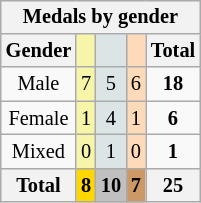<table class=wikitable style="font-size:85%;float:left;">
<tr>
<th colspan=5>Medals by gender</th>
</tr>
<tr>
<th>Gender</th>
<td bgcolor=F7F6A8></td>
<td bgcolor=DCE5E5></td>
<td bgcolor=FFDAB9></td>
<th>Total</th>
</tr>
<tr align=center>
<td>Male</td>
<td bgcolor=F7F6A8>7</td>
<td bgcolor=DCE5E5>5</td>
<td bgcolor=FFDAB9>6</td>
<td><strong>18</strong></td>
</tr>
<tr align=center>
<td>Female</td>
<td bgcolor=F7F6A8>1</td>
<td bgcolor=DCE5E5>4</td>
<td bgcolor=FFDAB9>1</td>
<td><strong>6</strong></td>
</tr>
<tr align=center>
<td>Mixed</td>
<td bgcolor=F7F6A8>0</td>
<td bgcolor=DCE5E5>1</td>
<td bgcolor=FFDAB9>0</td>
<td><strong>1</strong></td>
</tr>
<tr>
<th>Total</th>
<th style=background:gold>8</th>
<th style=background:silver>10</th>
<th style=background:#c96>7</th>
<th>25</th>
</tr>
</table>
